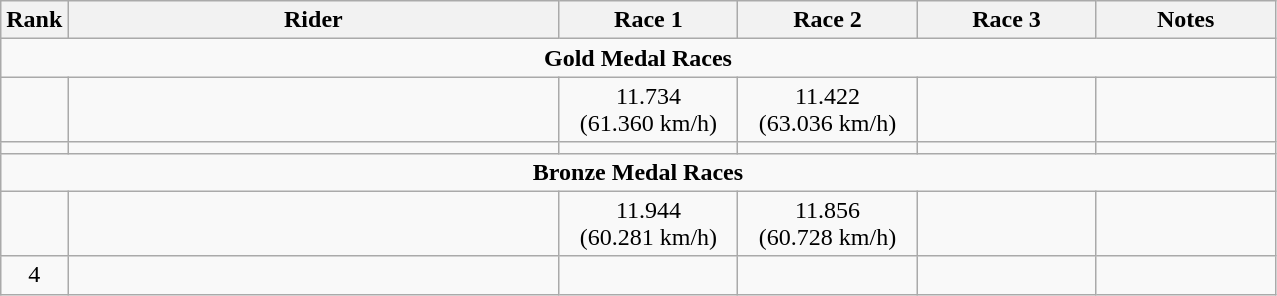<table class="wikitable sortable" style="text-align:center;">
<tr>
<th>Rank</th>
<th style="width:20em;">Rider</th>
<th style="width:7em;">Race 1</th>
<th style="width:7em;">Race 2</th>
<th style="width:7em;">Race 3</th>
<th style="width:7em;">Notes</th>
</tr>
<tr>
<td colspan=6><strong>Gold Medal Races</strong></td>
</tr>
<tr>
<td></td>
<td align=left></td>
<td>11.734<br>(61.360 km/h)</td>
<td>11.422<br>(63.036 km/h)</td>
<td></td>
<td></td>
</tr>
<tr>
<td></td>
<td align=left></td>
<td></td>
<td></td>
<td></td>
<td></td>
</tr>
<tr>
<td colspan=6><strong>Bronze Medal Races</strong></td>
</tr>
<tr>
<td></td>
<td align=left></td>
<td>11.944<br>(60.281 km/h)</td>
<td>11.856<br>(60.728 km/h)</td>
<td></td>
<td></td>
</tr>
<tr>
<td>4</td>
<td align=left></td>
<td></td>
<td></td>
<td></td>
<td></td>
</tr>
</table>
